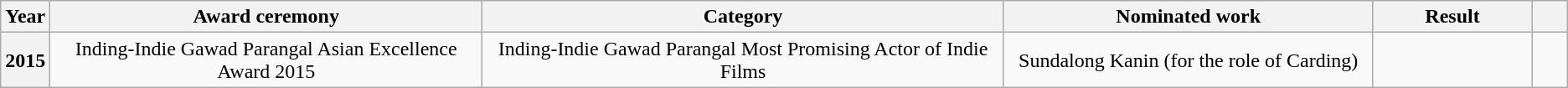<table class="wikitable sortable" style="text-align:left;">
<tr>
<th scope="col" style="width:1em;">Year</th>
<th scope="col" style="width:30em;">Award ceremony</th>
<th scope="col" style="width:37em;">Category</th>
<th scope="col" style="width:25em;">Nominated work</th>
<th scope="col" style="width:10em;">Result</th>
<th scope="col" style="width:2em;"></th>
</tr>
<tr>
<th align="center">2015</th>
<td align="center" scope="row">Inding-Indie Gawad Parangal Asian Excellence Award 2015</td>
<td align="center">Inding-Indie Gawad Parangal Most Promising Actor of Indie Films</td>
<td align="center">Sundalong Kanin (for the role of Carding)</td>
<td></td>
<td style="text-align:center"></td>
</tr>
</table>
